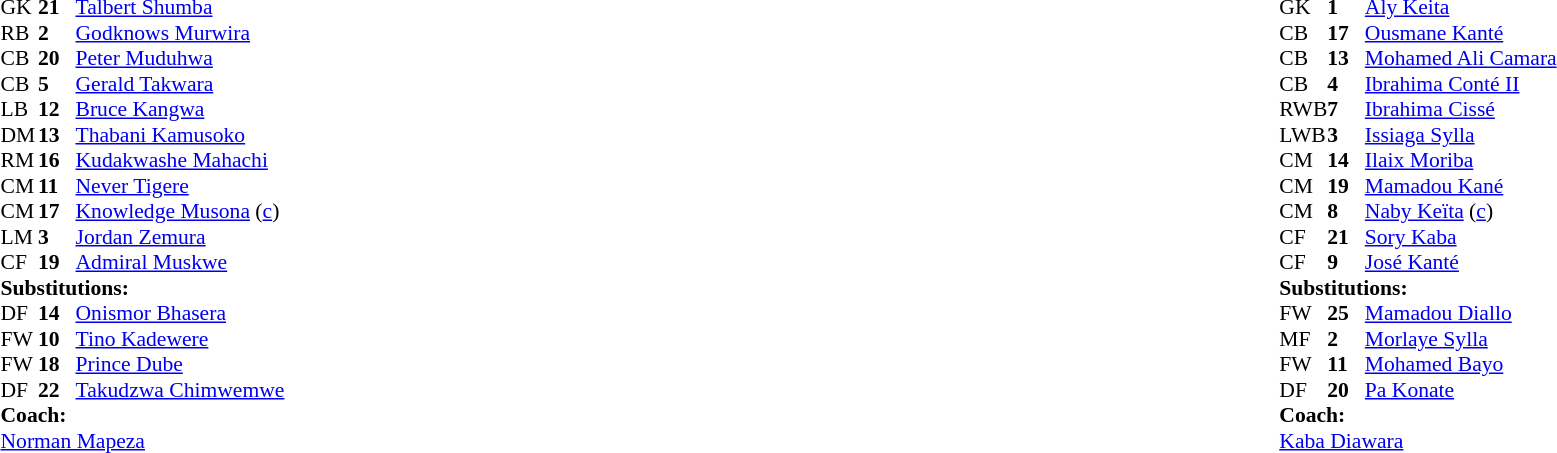<table width="100%">
<tr>
<td valign="top" width="40%"><br><table style="font-size:90%" cellspacing="0" cellpadding="0">
<tr>
<th width=25></th>
<th width=25></th>
</tr>
<tr>
<td>GK</td>
<td><strong>21</strong></td>
<td><a href='#'>Talbert Shumba</a></td>
<td></td>
</tr>
<tr>
<td>RB</td>
<td><strong>2</strong></td>
<td><a href='#'>Godknows Murwira</a></td>
</tr>
<tr>
<td>CB</td>
<td><strong>20</strong></td>
<td><a href='#'>Peter Muduhwa</a></td>
</tr>
<tr>
<td>CB</td>
<td><strong>5</strong></td>
<td><a href='#'>Gerald Takwara</a></td>
</tr>
<tr>
<td>LB</td>
<td><strong>12</strong></td>
<td><a href='#'>Bruce Kangwa</a></td>
</tr>
<tr>
<td>DM</td>
<td><strong>13</strong></td>
<td><a href='#'>Thabani Kamusoko</a></td>
</tr>
<tr>
<td>RM</td>
<td><strong>16</strong></td>
<td><a href='#'>Kudakwashe Mahachi</a></td>
<td></td>
<td></td>
</tr>
<tr>
<td>CM</td>
<td><strong>11</strong></td>
<td><a href='#'>Never Tigere</a></td>
</tr>
<tr>
<td>CM</td>
<td><strong>17</strong></td>
<td><a href='#'>Knowledge Musona</a> (<a href='#'>c</a>)</td>
<td></td>
<td></td>
</tr>
<tr>
<td>LM</td>
<td><strong>3</strong></td>
<td><a href='#'>Jordan Zemura</a></td>
<td></td>
<td></td>
</tr>
<tr>
<td>CF</td>
<td><strong>19</strong></td>
<td><a href='#'>Admiral Muskwe</a></td>
<td></td>
<td></td>
</tr>
<tr>
<td colspan=3><strong>Substitutions:</strong></td>
</tr>
<tr>
<td>DF</td>
<td><strong>14</strong></td>
<td><a href='#'>Onismor Bhasera</a></td>
<td></td>
<td></td>
</tr>
<tr>
<td>FW</td>
<td><strong>10</strong></td>
<td><a href='#'>Tino Kadewere</a></td>
<td></td>
<td></td>
</tr>
<tr>
<td>FW</td>
<td><strong>18</strong></td>
<td><a href='#'>Prince Dube</a></td>
<td></td>
<td></td>
</tr>
<tr>
<td>DF</td>
<td><strong>22</strong></td>
<td><a href='#'>Takudzwa Chimwemwe</a></td>
<td></td>
<td></td>
</tr>
<tr>
<td colspan=3><strong>Coach:</strong></td>
</tr>
<tr>
<td colspan=3><a href='#'>Norman Mapeza</a></td>
</tr>
</table>
</td>
<td valign="top"></td>
<td valign="top" width="50%"><br><table style="font-size:90%; margin:auto" cellspacing="0" cellpadding="0">
<tr>
<th width=25></th>
<th width=25></th>
</tr>
<tr>
<td>GK</td>
<td><strong>1</strong></td>
<td><a href='#'>Aly Keita</a></td>
</tr>
<tr>
<td>CB</td>
<td><strong>17</strong></td>
<td><a href='#'>Ousmane Kanté</a></td>
</tr>
<tr>
<td>CB</td>
<td><strong>13</strong></td>
<td><a href='#'>Mohamed Ali Camara</a></td>
</tr>
<tr>
<td>CB</td>
<td><strong>4</strong></td>
<td><a href='#'>Ibrahima Conté II</a></td>
</tr>
<tr>
<td>RWB</td>
<td><strong>7</strong></td>
<td><a href='#'>Ibrahima Cissé</a></td>
<td></td>
</tr>
<tr>
<td>LWB</td>
<td><strong>3</strong></td>
<td><a href='#'>Issiaga Sylla</a></td>
<td></td>
<td></td>
</tr>
<tr>
<td>CM</td>
<td><strong>14</strong></td>
<td><a href='#'>Ilaix Moriba</a></td>
<td></td>
<td></td>
</tr>
<tr>
<td>CM</td>
<td><strong>19</strong></td>
<td><a href='#'>Mamadou Kané</a></td>
<td></td>
</tr>
<tr>
<td>CM</td>
<td><strong>8</strong></td>
<td><a href='#'>Naby Keïta</a> (<a href='#'>c</a>)</td>
<td></td>
</tr>
<tr>
<td>CF</td>
<td><strong>21</strong></td>
<td><a href='#'>Sory Kaba</a></td>
<td></td>
<td></td>
</tr>
<tr>
<td>CF</td>
<td><strong>9</strong></td>
<td><a href='#'>José Kanté</a></td>
<td></td>
<td></td>
</tr>
<tr>
<td colspan=3><strong>Substitutions:</strong></td>
</tr>
<tr>
<td>FW</td>
<td><strong>25</strong></td>
<td><a href='#'>Mamadou Diallo</a></td>
<td></td>
<td></td>
</tr>
<tr>
<td>MF</td>
<td><strong>2</strong></td>
<td><a href='#'>Morlaye Sylla</a></td>
<td></td>
<td></td>
</tr>
<tr>
<td>FW</td>
<td><strong>11</strong></td>
<td><a href='#'>Mohamed Bayo</a></td>
<td></td>
<td></td>
</tr>
<tr>
<td>DF</td>
<td><strong>20</strong></td>
<td><a href='#'>Pa Konate</a></td>
<td></td>
<td></td>
</tr>
<tr>
<td colspan=3><strong>Coach:</strong></td>
</tr>
<tr>
<td colspan=3> <a href='#'>Kaba Diawara</a></td>
</tr>
</table>
</td>
</tr>
</table>
